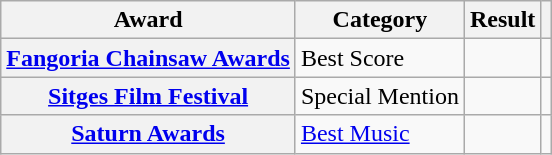<table class="wikitable plainrowheaders sortable">
<tr>
<th scope="col">Award</th>
<th scope="col">Category</th>
<th scope="col">Result</th>
<th scope="col" class="unsortable"></th>
</tr>
<tr>
<th scope="row"><a href='#'>Fangoria Chainsaw Awards</a></th>
<td>Best Score</td>
<td></td>
<td align="center"></td>
</tr>
<tr>
<th scope="row"><a href='#'>Sitges Film Festival</a></th>
<td>Special Mention</td>
<td></td>
<td align="center"></td>
</tr>
<tr>
<th scope="row"><a href='#'>Saturn Awards</a></th>
<td><a href='#'>Best Music</a></td>
<td></td>
<td align="center"><br></td>
</tr>
</table>
